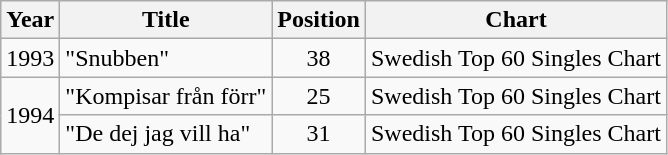<table class="wikitable">
<tr>
<th>Year</th>
<th>Title</th>
<th>Position</th>
<th>Chart</th>
</tr>
<tr>
<td>1993</td>
<td>"Snubben"</td>
<td style="text-align:center;">38</td>
<td>Swedish Top 60 Singles Chart</td>
</tr>
<tr>
<td rowspan="2">1994</td>
<td>"Kompisar från förr"</td>
<td style="text-align:center;">25</td>
<td>Swedish Top 60 Singles Chart</td>
</tr>
<tr>
<td>"De dej jag vill ha"</td>
<td style="text-align:center;">31</td>
<td>Swedish Top 60 Singles Chart</td>
</tr>
</table>
